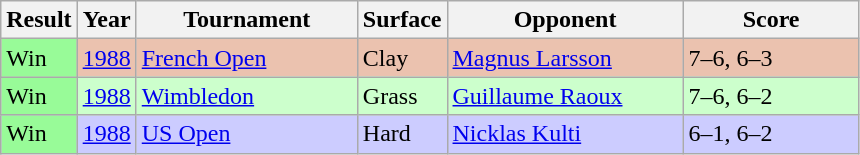<table class="sortable wikitable">
<tr>
<th style="width:40px;">Result</th>
<th style="width:30px;">Year</th>
<th style="width:140px;">Tournament</th>
<th style="width:50px;">Surface</th>
<th style="width:150px;">Opponent</th>
<th style="width:110px;" class="unsortable">Score</th>
</tr>
<tr style="background:#ebc2af;">
<td style="background:#98fb98;">Win</td>
<td><a href='#'>1988</a></td>
<td><a href='#'>French Open</a></td>
<td>Clay</td>
<td> <a href='#'>Magnus Larsson</a></td>
<td>7–6, 6–3</td>
</tr>
<tr style="background:#ccffcc;">
<td style="background:#98fb98;">Win</td>
<td><a href='#'>1988</a></td>
<td><a href='#'>Wimbledon</a></td>
<td>Grass</td>
<td> <a href='#'>Guillaume Raoux</a></td>
<td>7–6, 6–2</td>
</tr>
<tr style="background:#ccccff;">
<td style="background:#98fb98;">Win</td>
<td><a href='#'>1988</a></td>
<td><a href='#'>US Open</a></td>
<td>Hard</td>
<td> <a href='#'>Nicklas Kulti</a></td>
<td>6–1, 6–2</td>
</tr>
</table>
